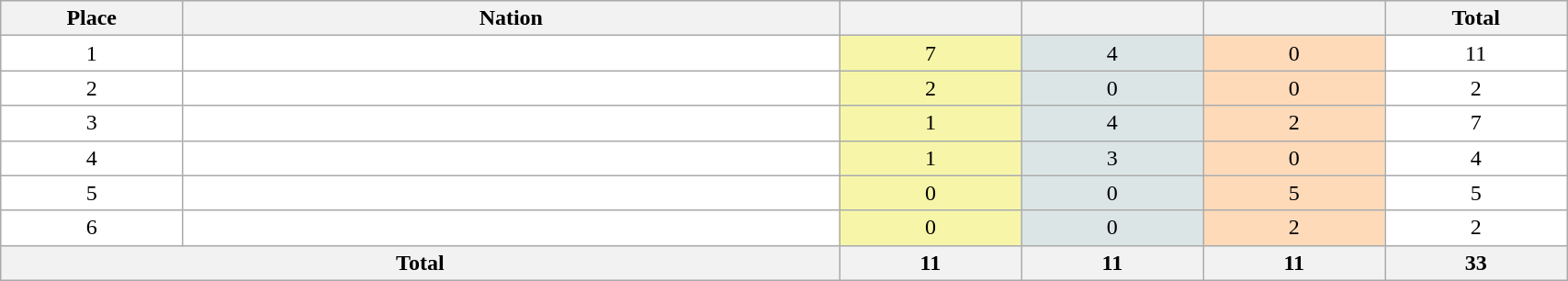<table class="wikitable" style="border:1px solid #AAAAAA" width="90%">
<tr bgcolor="#EFEFEF">
<th width=50>Place</th>
<th width=200>Nation</th>
<th width=50></th>
<th width=50></th>
<th width=50></th>
<th width=50>Total</th>
</tr>
<tr align="center" valign="center" bgcolor="#FFFFFF">
<td>1</td>
<td align="left"></td>
<td style="background:#F7F6A8;">7</td>
<td style="background:#DCE5E5;">4</td>
<td style="background:#FFDAB9;">0</td>
<td>11</td>
</tr>
<tr align="center" valign="center" bgcolor="#FFFFFF">
<td>2</td>
<td align="left"></td>
<td style="background:#F7F6A8;">2</td>
<td style="background:#DCE5E5;">0</td>
<td style="background:#FFDAB9;">0</td>
<td>2</td>
</tr>
<tr align="center" valign="center" bgcolor="#FFFFFF">
<td>3</td>
<td align="left"></td>
<td style="background:#F7F6A8;">1</td>
<td style="background:#DCE5E5;">4</td>
<td style="background:#FFDAB9;">2</td>
<td>7</td>
</tr>
<tr align="center" valign="center" bgcolor="#FFFFFF">
<td>4</td>
<td align="left"></td>
<td style="background:#F7F6A8;">1</td>
<td style="background:#DCE5E5;">3</td>
<td style="background:#FFDAB9;">0</td>
<td>4</td>
</tr>
<tr align="center" valign="center" bgcolor="#FFFFFF">
<td>5</td>
<td align="left"></td>
<td style="background:#F7F6A8;">0</td>
<td style="background:#DCE5E5;">0</td>
<td style="background:#FFDAB9;">5</td>
<td>5</td>
</tr>
<tr align="center" valign="center" bgcolor="#FFFFFF">
<td>6</td>
<td align="left"></td>
<td style="background:#F7F6A8;">0</td>
<td style="background:#DCE5E5;">0</td>
<td style="background:#FFDAB9;">2</td>
<td>2</td>
</tr>
<tr bgcolor="#EFEFEF">
<th colspan=2>Total</th>
<th>11</th>
<th>11</th>
<th>11</th>
<th>33</th>
</tr>
</table>
